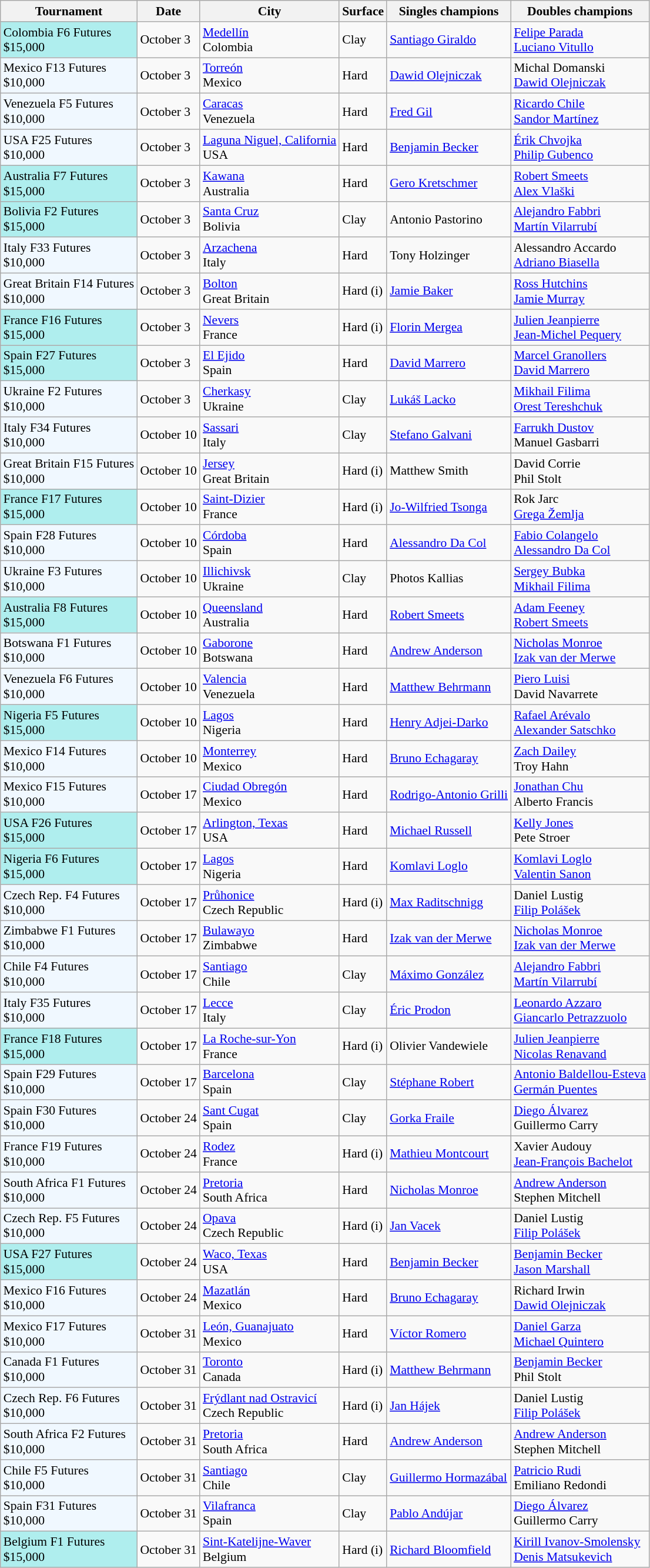<table class="sortable wikitable" style="font-size:90%">
<tr>
<th>Tournament</th>
<th>Date</th>
<th>City</th>
<th>Surface</th>
<th>Singles champions</th>
<th>Doubles champions</th>
</tr>
<tr>
<td style="background:#afeeee;">Colombia F6 Futures<br>$15,000</td>
<td>October 3</td>
<td><a href='#'>Medellín</a><br>Colombia</td>
<td>Clay</td>
<td> <a href='#'>Santiago Giraldo</a></td>
<td> <a href='#'>Felipe Parada</a><br> <a href='#'>Luciano Vitullo</a></td>
</tr>
<tr>
<td style="background:#f0f8ff;">Mexico F13 Futures<br>$10,000</td>
<td>October 3</td>
<td><a href='#'>Torreón</a><br>Mexico</td>
<td>Hard</td>
<td> <a href='#'>Dawid Olejniczak</a></td>
<td> Michal Domanski<br> <a href='#'>Dawid Olejniczak</a></td>
</tr>
<tr>
<td style="background:#f0f8ff;">Venezuela F5 Futures<br>$10,000</td>
<td>October 3</td>
<td><a href='#'>Caracas</a><br>Venezuela</td>
<td>Hard</td>
<td> <a href='#'>Fred Gil</a></td>
<td> <a href='#'>Ricardo Chile</a><br> <a href='#'>Sandor Martínez</a></td>
</tr>
<tr>
<td style="background:#f0f8ff;">USA F25 Futures<br>$10,000</td>
<td>October 3</td>
<td><a href='#'>Laguna Niguel, California</a><br>USA</td>
<td>Hard</td>
<td> <a href='#'>Benjamin Becker</a></td>
<td> <a href='#'>Érik Chvojka</a><br> <a href='#'>Philip Gubenco</a></td>
</tr>
<tr>
<td style="background:#afeeee;">Australia F7 Futures<br>$15,000</td>
<td>October 3</td>
<td><a href='#'>Kawana</a><br>Australia</td>
<td>Hard</td>
<td> <a href='#'>Gero Kretschmer</a></td>
<td> <a href='#'>Robert Smeets</a><br> <a href='#'>Alex Vlaški</a></td>
</tr>
<tr>
<td style="background:#afeeee;">Bolivia F2 Futures<br>$15,000</td>
<td>October 3</td>
<td><a href='#'>Santa Cruz</a><br>Bolivia</td>
<td>Clay</td>
<td> Antonio Pastorino</td>
<td> <a href='#'>Alejandro Fabbri</a><br> <a href='#'>Martín Vilarrubí</a></td>
</tr>
<tr>
<td style="background:#f0f8ff;">Italy F33 Futures<br>$10,000</td>
<td>October 3</td>
<td><a href='#'>Arzachena</a><br>Italy</td>
<td>Hard</td>
<td> Tony Holzinger</td>
<td> Alessandro Accardo<br> <a href='#'>Adriano Biasella</a></td>
</tr>
<tr>
<td style="background:#f0f8ff;">Great Britain F14 Futures<br>$10,000</td>
<td>October 3</td>
<td><a href='#'>Bolton</a><br>Great Britain</td>
<td>Hard (i)</td>
<td> <a href='#'>Jamie Baker</a></td>
<td> <a href='#'>Ross Hutchins</a><br> <a href='#'>Jamie Murray</a></td>
</tr>
<tr>
<td style="background:#afeeee;">France F16 Futures<br>$15,000</td>
<td>October 3</td>
<td><a href='#'>Nevers</a><br>France</td>
<td>Hard (i)</td>
<td> <a href='#'>Florin Mergea</a></td>
<td> <a href='#'>Julien Jeanpierre</a><br> <a href='#'>Jean-Michel Pequery</a></td>
</tr>
<tr>
<td style="background:#afeeee;">Spain F27 Futures<br>$15,000</td>
<td>October 3</td>
<td><a href='#'>El Ejido</a><br>Spain</td>
<td>Hard</td>
<td> <a href='#'>David Marrero</a></td>
<td> <a href='#'>Marcel Granollers</a><br> <a href='#'>David Marrero</a></td>
</tr>
<tr>
<td style="background:#f0f8ff;">Ukraine F2 Futures<br>$10,000</td>
<td>October 3</td>
<td><a href='#'>Cherkasy</a><br>Ukraine</td>
<td>Clay</td>
<td> <a href='#'>Lukáš Lacko</a></td>
<td> <a href='#'>Mikhail Filima</a><br> <a href='#'>Orest Tereshchuk</a></td>
</tr>
<tr>
<td style="background:#f0f8ff;">Italy F34 Futures<br>$10,000</td>
<td>October 10</td>
<td><a href='#'>Sassari</a><br>Italy</td>
<td>Clay</td>
<td> <a href='#'>Stefano Galvani</a></td>
<td> <a href='#'>Farrukh Dustov</a><br> Manuel Gasbarri</td>
</tr>
<tr>
<td style="background:#f0f8ff;">Great Britain F15 Futures<br>$10,000</td>
<td>October 10</td>
<td><a href='#'>Jersey</a><br>Great Britain</td>
<td>Hard (i)</td>
<td> Matthew Smith</td>
<td> David Corrie<br> Phil Stolt</td>
</tr>
<tr>
<td style="background:#afeeee;">France F17 Futures<br>$15,000</td>
<td>October 10</td>
<td><a href='#'>Saint-Dizier</a><br>France</td>
<td>Hard (i)</td>
<td> <a href='#'>Jo-Wilfried Tsonga</a></td>
<td> Rok Jarc<br> <a href='#'>Grega Žemlja</a></td>
</tr>
<tr>
<td style="background:#f0f8ff;">Spain F28 Futures<br>$10,000</td>
<td>October 10</td>
<td><a href='#'>Córdoba</a><br>Spain</td>
<td>Hard</td>
<td> <a href='#'>Alessandro Da Col</a></td>
<td> <a href='#'>Fabio Colangelo</a><br> <a href='#'>Alessandro Da Col</a></td>
</tr>
<tr>
<td style="background:#f0f8ff;">Ukraine F3 Futures<br>$10,000</td>
<td>October 10</td>
<td><a href='#'>Illichivsk</a><br>Ukraine</td>
<td>Clay</td>
<td> Photos Kallias</td>
<td> <a href='#'>Sergey Bubka</a><br> <a href='#'>Mikhail Filima</a></td>
</tr>
<tr>
<td style="background:#afeeee;">Australia F8 Futures<br>$15,000</td>
<td>October 10</td>
<td><a href='#'>Queensland</a><br>Australia</td>
<td>Hard</td>
<td> <a href='#'>Robert Smeets</a></td>
<td> <a href='#'>Adam Feeney</a><br> <a href='#'>Robert Smeets</a></td>
</tr>
<tr>
<td style="background:#f0f8ff;">Botswana F1 Futures<br>$10,000</td>
<td>October 10</td>
<td><a href='#'>Gaborone</a><br>Botswana</td>
<td>Hard</td>
<td> <a href='#'>Andrew Anderson</a></td>
<td> <a href='#'>Nicholas Monroe</a><br> <a href='#'>Izak van der Merwe</a></td>
</tr>
<tr>
<td style="background:#f0f8ff;">Venezuela F6 Futures<br>$10,000</td>
<td>October 10</td>
<td><a href='#'>Valencia</a><br>Venezuela</td>
<td>Hard</td>
<td> <a href='#'>Matthew Behrmann</a></td>
<td> <a href='#'>Piero Luisi</a><br> David Navarrete</td>
</tr>
<tr>
<td style="background:#afeeee;">Nigeria F5 Futures<br>$15,000</td>
<td>October 10</td>
<td><a href='#'>Lagos</a><br>Nigeria</td>
<td>Hard</td>
<td> <a href='#'>Henry Adjei-Darko</a></td>
<td> <a href='#'>Rafael Arévalo</a><br> <a href='#'>Alexander Satschko</a></td>
</tr>
<tr>
<td style="background:#f0f8ff;">Mexico F14 Futures<br>$10,000</td>
<td>October 10</td>
<td><a href='#'>Monterrey</a><br>Mexico</td>
<td>Hard</td>
<td> <a href='#'>Bruno Echagaray</a></td>
<td> <a href='#'>Zach Dailey</a><br> Troy Hahn</td>
</tr>
<tr>
<td style="background:#f0f8ff;">Mexico F15 Futures<br>$10,000</td>
<td>October 17</td>
<td><a href='#'>Ciudad Obregón</a><br>Mexico</td>
<td>Hard</td>
<td> <a href='#'>Rodrigo-Antonio Grilli</a></td>
<td> <a href='#'>Jonathan Chu</a><br> Alberto Francis</td>
</tr>
<tr>
<td style="background:#afeeee;">USA F26 Futures<br>$15,000</td>
<td>October 17</td>
<td><a href='#'>Arlington, Texas</a><br>USA</td>
<td>Hard</td>
<td> <a href='#'>Michael Russell</a></td>
<td> <a href='#'>Kelly Jones</a><br> Pete Stroer</td>
</tr>
<tr>
<td style="background:#afeeee;">Nigeria F6 Futures<br>$15,000</td>
<td>October 17</td>
<td><a href='#'>Lagos</a><br>Nigeria</td>
<td>Hard</td>
<td> <a href='#'>Komlavi Loglo</a></td>
<td> <a href='#'>Komlavi Loglo</a><br> <a href='#'>Valentin Sanon</a></td>
</tr>
<tr>
<td style="background:#f0f8ff;">Czech Rep. F4 Futures<br>$10,000</td>
<td>October 17</td>
<td><a href='#'>Průhonice</a><br>Czech Republic</td>
<td>Hard (i)</td>
<td> <a href='#'>Max Raditschnigg</a></td>
<td> Daniel Lustig<br> <a href='#'>Filip Polášek</a></td>
</tr>
<tr>
<td style="background:#f0f8ff;">Zimbabwe F1 Futures<br>$10,000</td>
<td>October 17</td>
<td><a href='#'>Bulawayo</a><br>Zimbabwe</td>
<td>Hard</td>
<td> <a href='#'>Izak van der Merwe</a></td>
<td> <a href='#'>Nicholas Monroe</a><br> <a href='#'>Izak van der Merwe</a></td>
</tr>
<tr>
<td style="background:#f0f8ff;">Chile F4 Futures<br>$10,000</td>
<td>October 17</td>
<td><a href='#'>Santiago</a><br>Chile</td>
<td>Clay</td>
<td> <a href='#'>Máximo González</a></td>
<td> <a href='#'>Alejandro Fabbri</a><br> <a href='#'>Martín Vilarrubí</a></td>
</tr>
<tr>
<td style="background:#f0f8ff;">Italy F35 Futures<br>$10,000</td>
<td>October 17</td>
<td><a href='#'>Lecce</a><br>Italy</td>
<td>Clay</td>
<td> <a href='#'>Éric Prodon</a></td>
<td> <a href='#'>Leonardo Azzaro</a><br> <a href='#'>Giancarlo Petrazzuolo</a></td>
</tr>
<tr>
<td style="background:#afeeee;">France F18 Futures<br>$15,000</td>
<td>October 17</td>
<td><a href='#'>La Roche-sur-Yon</a><br>France</td>
<td>Hard (i)</td>
<td> Olivier Vandewiele</td>
<td> <a href='#'>Julien Jeanpierre</a><br> <a href='#'>Nicolas Renavand</a></td>
</tr>
<tr>
<td style="background:#f0f8ff;">Spain F29 Futures<br>$10,000</td>
<td>October 17</td>
<td><a href='#'>Barcelona</a><br>Spain</td>
<td>Clay</td>
<td> <a href='#'>Stéphane Robert</a></td>
<td> <a href='#'>Antonio Baldellou-Esteva</a><br> <a href='#'>Germán Puentes</a></td>
</tr>
<tr>
<td style="background:#f0f8ff;">Spain F30 Futures<br>$10,000</td>
<td>October 24</td>
<td><a href='#'>Sant Cugat</a><br>Spain</td>
<td>Clay</td>
<td> <a href='#'>Gorka Fraile</a></td>
<td> <a href='#'>Diego Álvarez</a><br> Guillermo Carry</td>
</tr>
<tr>
<td style="background:#f0f8ff;">France F19 Futures<br>$10,000</td>
<td>October 24</td>
<td><a href='#'>Rodez</a><br>France</td>
<td>Hard (i)</td>
<td> <a href='#'>Mathieu Montcourt</a></td>
<td> Xavier Audouy<br> <a href='#'>Jean-François Bachelot</a></td>
</tr>
<tr>
<td style="background:#f0f8ff;">South Africa F1 Futures<br>$10,000</td>
<td>October 24</td>
<td><a href='#'>Pretoria</a><br>South Africa</td>
<td>Hard</td>
<td> <a href='#'>Nicholas Monroe</a></td>
<td> <a href='#'>Andrew Anderson</a><br> Stephen Mitchell</td>
</tr>
<tr>
<td style="background:#f0f8ff;">Czech Rep. F5 Futures<br>$10,000</td>
<td>October 24</td>
<td><a href='#'>Opava</a><br>Czech Republic</td>
<td>Hard (i)</td>
<td> <a href='#'>Jan Vacek</a></td>
<td> Daniel Lustig<br> <a href='#'>Filip Polášek</a></td>
</tr>
<tr>
<td style="background:#afeeee;">USA F27 Futures<br>$15,000</td>
<td>October 24</td>
<td><a href='#'>Waco, Texas</a><br>USA</td>
<td>Hard</td>
<td> <a href='#'>Benjamin Becker</a></td>
<td> <a href='#'>Benjamin Becker</a><br> <a href='#'>Jason Marshall</a></td>
</tr>
<tr>
<td style="background:#f0f8ff;">Mexico F16 Futures<br>$10,000</td>
<td>October 24</td>
<td><a href='#'>Mazatlán</a><br>Mexico</td>
<td>Hard</td>
<td> <a href='#'>Bruno Echagaray</a></td>
<td> Richard Irwin<br> <a href='#'>Dawid Olejniczak</a></td>
</tr>
<tr>
<td style="background:#f0f8ff;">Mexico F17 Futures<br>$10,000</td>
<td>October 31</td>
<td><a href='#'>León, Guanajuato</a><br>Mexico</td>
<td>Hard</td>
<td> <a href='#'>Víctor Romero</a></td>
<td> <a href='#'>Daniel Garza</a><br> <a href='#'>Michael Quintero</a></td>
</tr>
<tr>
<td style="background:#f0f8ff;">Canada F1 Futures<br>$10,000</td>
<td>October 31</td>
<td><a href='#'>Toronto</a><br>Canada</td>
<td>Hard (i)</td>
<td> <a href='#'>Matthew Behrmann</a></td>
<td> <a href='#'>Benjamin Becker</a><br> Phil Stolt</td>
</tr>
<tr>
<td style="background:#f0f8ff;">Czech Rep. F6 Futures<br>$10,000</td>
<td>October 31</td>
<td><a href='#'>Frýdlant nad Ostravicí</a><br>Czech Republic</td>
<td>Hard (i)</td>
<td> <a href='#'>Jan Hájek</a></td>
<td> Daniel Lustig<br> <a href='#'>Filip Polášek</a></td>
</tr>
<tr>
<td style="background:#f0f8ff;">South Africa F2 Futures<br>$10,000</td>
<td>October 31</td>
<td><a href='#'>Pretoria</a><br>South Africa</td>
<td>Hard</td>
<td> <a href='#'>Andrew Anderson</a></td>
<td> <a href='#'>Andrew Anderson</a><br> Stephen Mitchell</td>
</tr>
<tr>
<td style="background:#f0f8ff;">Chile F5 Futures<br>$10,000</td>
<td>October 31</td>
<td><a href='#'>Santiago</a><br>Chile</td>
<td>Clay</td>
<td> <a href='#'>Guillermo Hormazábal</a></td>
<td> <a href='#'>Patricio Rudi</a><br> Emiliano Redondi</td>
</tr>
<tr>
<td style="background:#f0f8ff;">Spain F31 Futures<br>$10,000</td>
<td>October 31</td>
<td><a href='#'>Vilafranca</a><br>Spain</td>
<td>Clay</td>
<td> <a href='#'>Pablo Andújar</a></td>
<td> <a href='#'>Diego Álvarez</a><br> Guillermo Carry</td>
</tr>
<tr>
<td style="background:#afeeee;">Belgium F1 Futures<br>$15,000</td>
<td>October 31</td>
<td><a href='#'>Sint-Katelijne-Waver</a><br>Belgium</td>
<td>Hard (i)</td>
<td> <a href='#'>Richard Bloomfield</a></td>
<td> <a href='#'>Kirill Ivanov-Smolensky</a><br> <a href='#'>Denis Matsukevich</a></td>
</tr>
</table>
